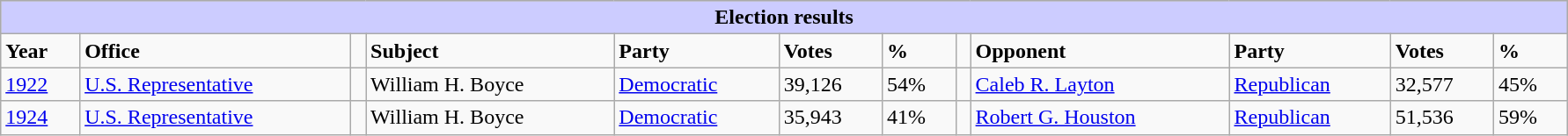<table class=wikitable style="width: 94%" style="text-align: center;" align="center">
<tr bgcolor=#cccccc>
<th colspan=12 style="background: #ccccff;">Election results</th>
</tr>
<tr>
<td><strong>Year</strong></td>
<td><strong>Office</strong></td>
<td></td>
<td><strong>Subject</strong></td>
<td><strong>Party</strong></td>
<td><strong>Votes</strong></td>
<td><strong>%</strong></td>
<td></td>
<td><strong>Opponent</strong></td>
<td><strong>Party</strong></td>
<td><strong>Votes</strong></td>
<td><strong>%</strong></td>
</tr>
<tr>
<td><a href='#'>1922</a></td>
<td><a href='#'>U.S. Representative</a></td>
<td></td>
<td>William H. Boyce</td>
<td><a href='#'>Democratic</a></td>
<td>39,126</td>
<td>54%</td>
<td></td>
<td><a href='#'>Caleb R. Layton</a></td>
<td><a href='#'>Republican</a></td>
<td>32,577</td>
<td>45%</td>
</tr>
<tr>
<td><a href='#'>1924</a></td>
<td><a href='#'>U.S. Representative</a></td>
<td></td>
<td>William H. Boyce</td>
<td><a href='#'>Democratic</a></td>
<td>35,943</td>
<td>41%</td>
<td></td>
<td><a href='#'>Robert G. Houston</a></td>
<td><a href='#'>Republican</a></td>
<td>51,536</td>
<td>59%</td>
</tr>
</table>
